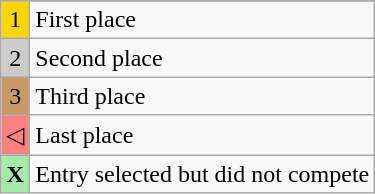<table class="wikitable">
<tr>
</tr>
<tr>
<td style="text-align:center; background-color:#FFD700;">1</td>
<td>First place</td>
</tr>
<tr>
<td style="text-align:center; background-color:#CCC;">2</td>
<td>Second place</td>
</tr>
<tr>
<td style="text-align:center; background-color:#C96;">3</td>
<td>Third place</td>
</tr>
<tr>
<td style="text-align:center; background-color:#FE8080;">◁</td>
<td>Last place</td>
</tr>
<tr>
<td style="text-align:center; background-color:#A4EAA9;"><strong>X</strong></td>
<td>Entry selected but did not compete<br></td>
</tr>
</table>
